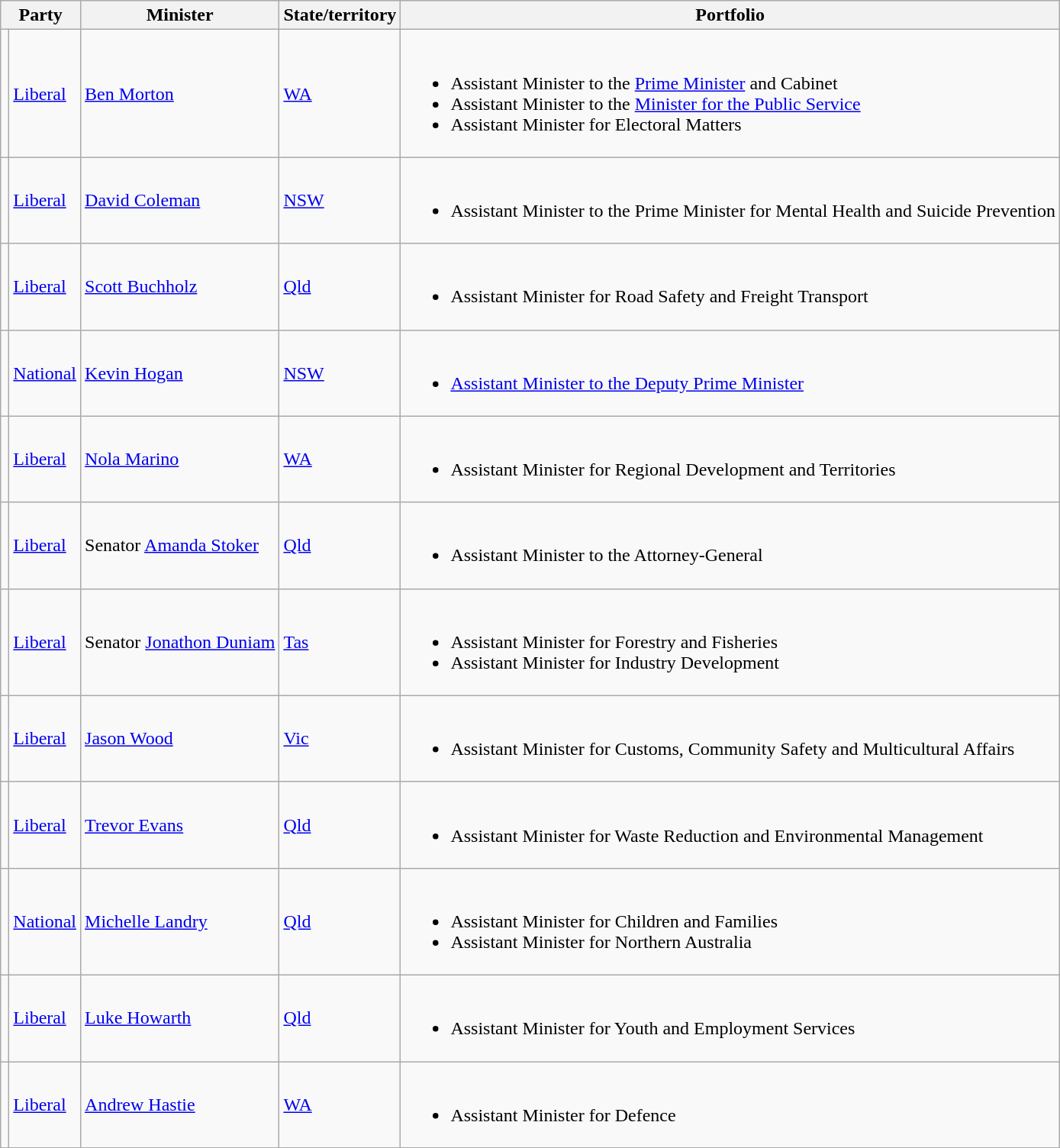<table class="wikitable sortable">
<tr>
<th colspan="2">Party</th>
<th>Minister</th>
<th>State/territory</th>
<th>Portfolio</th>
</tr>
<tr>
<td></td>
<td><a href='#'>Liberal</a></td>
<td><a href='#'>Ben Morton</a> </td>
<td><a href='#'>WA</a></td>
<td><br><ul><li>Assistant Minister to the <a href='#'>Prime Minister</a> and Cabinet</li><li>Assistant Minister to the <a href='#'>Minister for the Public Service</a></li><li>Assistant Minister for Electoral Matters</li></ul></td>
</tr>
<tr>
<td></td>
<td><a href='#'>Liberal</a></td>
<td><a href='#'>David Coleman</a> </td>
<td><a href='#'>NSW</a></td>
<td><br><ul><li>Assistant Minister to the Prime Minister for Mental Health and Suicide Prevention</li></ul></td>
</tr>
<tr>
<td></td>
<td><a href='#'>Liberal</a> </td>
<td><a href='#'>Scott Buchholz</a> </td>
<td><a href='#'>Qld</a></td>
<td><br><ul><li>Assistant Minister for Road Safety and Freight Transport</li></ul></td>
</tr>
<tr>
<td></td>
<td><a href='#'>National</a></td>
<td><a href='#'>Kevin Hogan</a> </td>
<td><a href='#'>NSW</a></td>
<td><br><ul><li><a href='#'>Assistant Minister to the Deputy Prime Minister</a></li></ul></td>
</tr>
<tr>
<td></td>
<td><a href='#'>Liberal</a></td>
<td><a href='#'>Nola Marino</a> </td>
<td><a href='#'>WA</a></td>
<td><br><ul><li>Assistant Minister for Regional Development and Territories</li></ul></td>
</tr>
<tr>
<td></td>
<td><a href='#'>Liberal</a> </td>
<td>Senator <a href='#'>Amanda Stoker</a></td>
<td><a href='#'>Qld</a></td>
<td><br><ul><li>Assistant Minister to the Attorney-General</li></ul></td>
</tr>
<tr>
<td></td>
<td><a href='#'>Liberal</a></td>
<td>Senator <a href='#'>Jonathon Duniam</a></td>
<td><a href='#'>Tas</a></td>
<td><br><ul><li>Assistant Minister for Forestry and Fisheries</li><li>Assistant Minister for Industry Development</li></ul></td>
</tr>
<tr>
<td></td>
<td><a href='#'>Liberal</a></td>
<td><a href='#'>Jason Wood</a> </td>
<td><a href='#'>Vic</a></td>
<td><br><ul><li>Assistant Minister for Customs, Community Safety and Multicultural Affairs</li></ul></td>
</tr>
<tr>
<td></td>
<td><a href='#'>Liberal</a> </td>
<td><a href='#'>Trevor Evans</a> </td>
<td><a href='#'>Qld</a></td>
<td><br><ul><li>Assistant Minister for Waste Reduction and Environmental Management</li></ul></td>
</tr>
<tr>
<td></td>
<td><a href='#'>National</a> </td>
<td><a href='#'>Michelle Landry</a> </td>
<td><a href='#'>Qld</a></td>
<td><br><ul><li>Assistant Minister for Children and Families</li><li>Assistant Minister for Northern Australia</li></ul></td>
</tr>
<tr>
<td></td>
<td><a href='#'>Liberal</a> </td>
<td><a href='#'>Luke Howarth</a> </td>
<td><a href='#'>Qld</a></td>
<td><br><ul><li>Assistant Minister for Youth and Employment Services</li></ul></td>
</tr>
<tr>
<td></td>
<td><a href='#'>Liberal</a></td>
<td><a href='#'>Andrew Hastie</a> </td>
<td><a href='#'>WA</a></td>
<td><br><ul><li>Assistant Minister for Defence</li></ul></td>
</tr>
</table>
